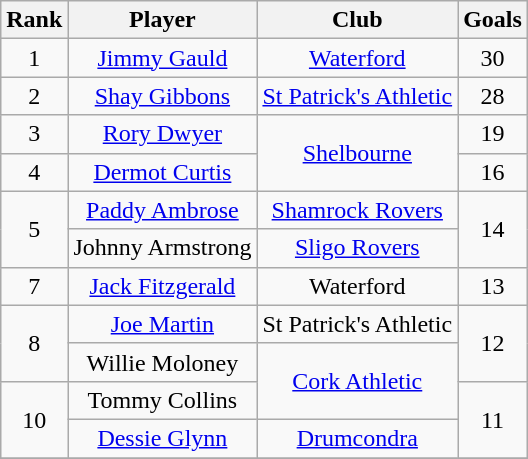<table class="wikitable" style="text-align:center">
<tr>
<th>Rank</th>
<th>Player</th>
<th>Club</th>
<th>Goals</th>
</tr>
<tr>
<td>1</td>
<td> <a href='#'>Jimmy Gauld</a></td>
<td><a href='#'>Waterford</a></td>
<td>30</td>
</tr>
<tr>
<td>2</td>
<td> <a href='#'>Shay Gibbons</a></td>
<td><a href='#'>St Patrick's Athletic</a></td>
<td>28</td>
</tr>
<tr>
<td>3</td>
<td> <a href='#'>Rory Dwyer</a></td>
<td rowspan="2"><a href='#'>Shelbourne</a></td>
<td>19</td>
</tr>
<tr>
<td>4</td>
<td> <a href='#'>Dermot Curtis</a></td>
<td>16</td>
</tr>
<tr>
<td rowspan="2">5</td>
<td> <a href='#'>Paddy Ambrose</a></td>
<td><a href='#'>Shamrock Rovers</a></td>
<td rowspan="2">14</td>
</tr>
<tr>
<td> Johnny Armstrong</td>
<td><a href='#'>Sligo Rovers</a></td>
</tr>
<tr>
<td>7</td>
<td> <a href='#'>Jack Fitzgerald</a></td>
<td>Waterford</td>
<td>13</td>
</tr>
<tr>
<td rowspan="2">8</td>
<td> <a href='#'>Joe Martin</a></td>
<td>St Patrick's Athletic</td>
<td rowspan="2">12</td>
</tr>
<tr>
<td> Willie Moloney</td>
<td rowspan="2"><a href='#'>Cork Athletic</a></td>
</tr>
<tr>
<td rowspan="2">10</td>
<td> Tommy Collins</td>
<td rowspan="2">11</td>
</tr>
<tr>
<td> <a href='#'>Dessie Glynn</a></td>
<td><a href='#'>Drumcondra</a></td>
</tr>
<tr>
</tr>
</table>
